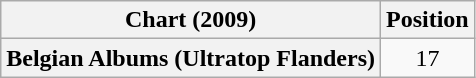<table class="wikitable plainrowheaders" style="text-align:center">
<tr>
<th scope="col">Chart (2009)</th>
<th scope="col">Position</th>
</tr>
<tr>
<th scope="row">Belgian Albums (Ultratop Flanders)</th>
<td>17</td>
</tr>
</table>
